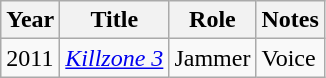<table class="wikitable sortable">
<tr>
<th>Year</th>
<th>Title</th>
<th>Role</th>
<th>Notes</th>
</tr>
<tr>
<td>2011</td>
<td><em><a href='#'>Killzone 3</a></em></td>
<td>Jammer</td>
<td>Voice</td>
</tr>
</table>
